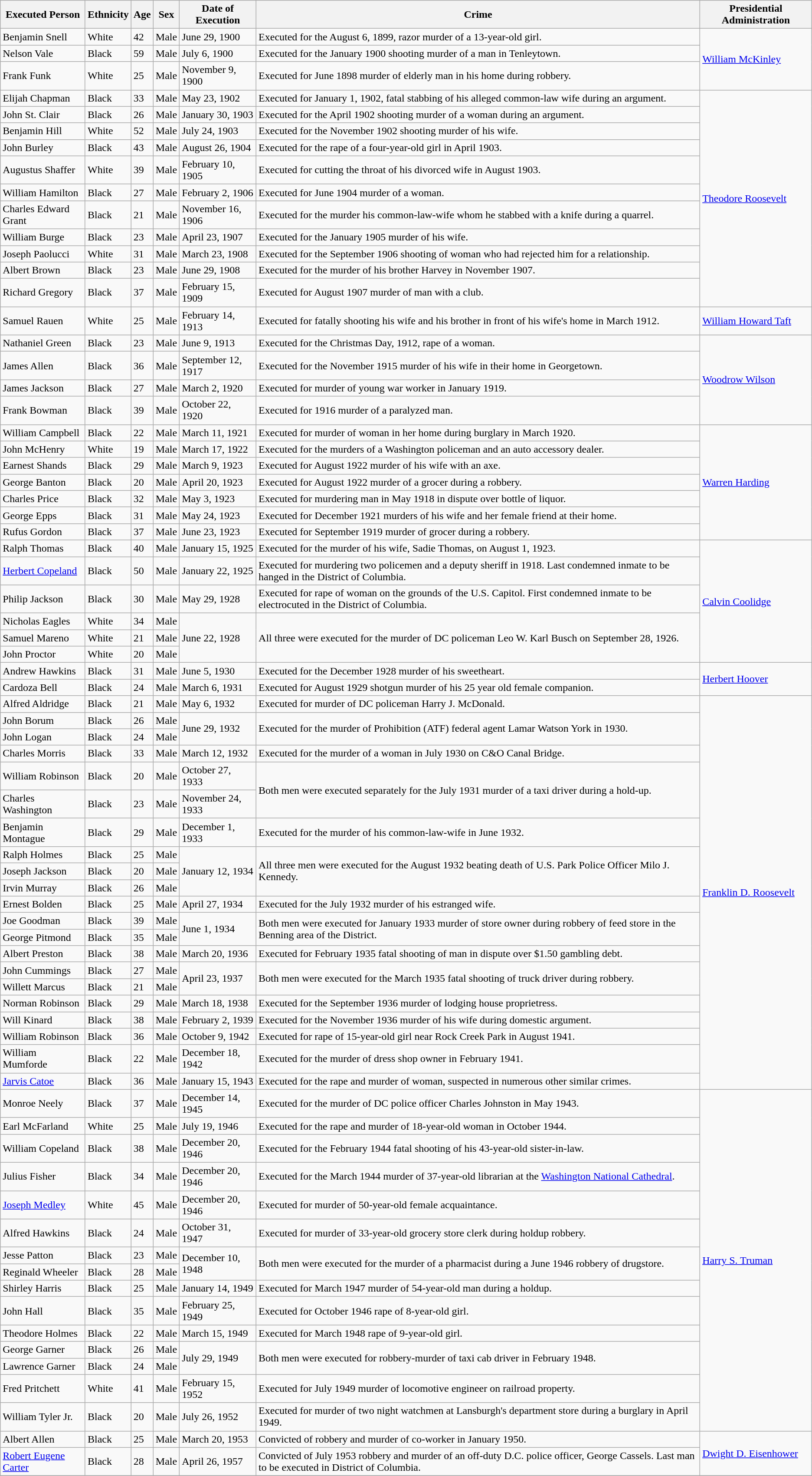<table class="wikitable">
<tr>
<th scope="col">Executed Person</th>
<th scope="col">Ethnicity</th>
<th scope="col">Age</th>
<th scope="col">Sex</th>
<th scope="col" data-sort-type="date">Date of Execution</th>
<th scope="col">Crime</th>
<th scope="col">Presidential Administration</th>
</tr>
<tr>
<td>Benjamin Snell</td>
<td>White</td>
<td>42</td>
<td>Male</td>
<td>June 29, 1900</td>
<td>Executed for the August 6, 1899, razor murder of a 13-year-old girl.</td>
<td rowspan="3"><a href='#'>William McKinley</a></td>
</tr>
<tr>
<td>Nelson Vale</td>
<td>Black</td>
<td>59</td>
<td>Male</td>
<td>July 6, 1900</td>
<td>Executed for the January 1900 shooting murder of a man in Tenleytown.</td>
</tr>
<tr>
<td>Frank Funk</td>
<td>White</td>
<td>25</td>
<td>Male</td>
<td>November 9, 1900</td>
<td>Executed for June 1898 murder of elderly man in his home during robbery.</td>
</tr>
<tr>
<td>Elijah Chapman</td>
<td>Black</td>
<td>33</td>
<td>Male</td>
<td>May 23, 1902</td>
<td>Executed for January 1, 1902, fatal stabbing of his alleged common-law wife during an argument.</td>
<td rowspan="11"><a href='#'>Theodore Roosevelt</a></td>
</tr>
<tr>
<td>John St. Clair</td>
<td>Black</td>
<td>26</td>
<td>Male</td>
<td>January 30, 1903</td>
<td>Executed for the April 1902 shooting murder of a woman during an argument.</td>
</tr>
<tr>
<td>Benjamin Hill</td>
<td>White</td>
<td>52</td>
<td>Male</td>
<td>July 24, 1903</td>
<td>Executed for the November 1902 shooting murder of his wife.</td>
</tr>
<tr>
<td>John Burley</td>
<td>Black</td>
<td>43</td>
<td>Male</td>
<td>August 26, 1904</td>
<td>Executed for the rape of a four-year-old girl in April 1903.</td>
</tr>
<tr>
<td>Augustus Shaffer</td>
<td>White</td>
<td>39</td>
<td>Male</td>
<td>February 10, 1905</td>
<td>Executed for cutting the throat of his divorced wife in August 1903.</td>
</tr>
<tr>
<td>William Hamilton</td>
<td>Black</td>
<td>27</td>
<td>Male</td>
<td>February 2, 1906</td>
<td>Executed for June 1904 murder of a woman.</td>
</tr>
<tr>
<td>Charles Edward Grant</td>
<td>Black</td>
<td>21</td>
<td>Male</td>
<td>November 16, 1906</td>
<td>Executed for the murder his common-law-wife whom he stabbed with a knife during a quarrel.</td>
</tr>
<tr>
<td>William Burge</td>
<td>Black</td>
<td>23</td>
<td>Male</td>
<td>April 23, 1907</td>
<td>Executed for the January 1905 murder of his wife.</td>
</tr>
<tr>
<td>Joseph Paolucci</td>
<td>White</td>
<td>31</td>
<td>Male</td>
<td>March 23, 1908</td>
<td>Executed for the September 1906 shooting of woman who had rejected him for a relationship.</td>
</tr>
<tr>
<td>Albert Brown</td>
<td>Black</td>
<td>23</td>
<td>Male</td>
<td>June 29, 1908</td>
<td>Executed for the murder of his brother Harvey in November 1907.</td>
</tr>
<tr>
<td>Richard Gregory</td>
<td>Black</td>
<td>37</td>
<td>Male</td>
<td>February 15, 1909</td>
<td>Executed for August 1907 murder of man with a club.</td>
</tr>
<tr>
<td>Samuel Rauen</td>
<td>White</td>
<td>25</td>
<td>Male</td>
<td>February 14, 1913</td>
<td>Executed for fatally shooting his wife and his brother in front of his wife's home in March 1912.</td>
<td rowspan="1"><a href='#'>William Howard Taft</a></td>
</tr>
<tr>
<td>Nathaniel Green</td>
<td>Black</td>
<td>23</td>
<td>Male</td>
<td>June 9, 1913</td>
<td>Executed for the Christmas Day, 1912, rape of a woman.</td>
<td rowspan="4"><a href='#'>Woodrow Wilson</a></td>
</tr>
<tr>
<td>James Allen</td>
<td>Black</td>
<td>36</td>
<td>Male</td>
<td>September 12, 1917</td>
<td>Executed for the November 1915 murder of his wife in their home in Georgetown.</td>
</tr>
<tr>
<td>James Jackson</td>
<td>Black</td>
<td>27</td>
<td>Male</td>
<td>March 2, 1920</td>
<td>Executed for murder of young war worker in January 1919.</td>
</tr>
<tr>
<td>Frank Bowman</td>
<td>Black</td>
<td>39</td>
<td>Male</td>
<td>October 22, 1920</td>
<td>Executed for 1916 murder of a paralyzed man.</td>
</tr>
<tr>
<td>William Campbell</td>
<td>Black</td>
<td>22</td>
<td>Male</td>
<td>March 11, 1921</td>
<td>Executed for murder of woman in her home during burglary in March 1920.</td>
<td rowspan="7"><a href='#'>Warren Harding</a></td>
</tr>
<tr>
<td>John McHenry</td>
<td>White</td>
<td>19</td>
<td>Male</td>
<td>March 17, 1922</td>
<td>Executed for the murders of a Washington policeman and an auto accessory dealer.</td>
</tr>
<tr>
<td>Earnest Shands</td>
<td>Black</td>
<td>29</td>
<td>Male</td>
<td>March 9, 1923</td>
<td>Executed for August 1922 murder of his wife with an axe.</td>
</tr>
<tr>
<td>George Banton</td>
<td>Black</td>
<td>20</td>
<td>Male</td>
<td>April 20, 1923</td>
<td>Executed for August 1922 murder of a grocer during a robbery.</td>
</tr>
<tr>
<td>Charles Price</td>
<td>Black</td>
<td>32</td>
<td>Male</td>
<td>May 3, 1923</td>
<td>Executed for murdering man in May 1918 in dispute over bottle of liquor.</td>
</tr>
<tr>
<td>George Epps</td>
<td>Black</td>
<td>31</td>
<td>Male</td>
<td>May 24, 1923</td>
<td>Executed for December 1921 murders of his wife and her female friend at their home.</td>
</tr>
<tr>
<td>Rufus Gordon</td>
<td>Black</td>
<td>37</td>
<td>Male</td>
<td>June 23, 1923</td>
<td>Executed for September 1919 murder of grocer during a robbery.</td>
</tr>
<tr>
<td>Ralph Thomas</td>
<td>Black</td>
<td>40</td>
<td>Male</td>
<td>January 15, 1925</td>
<td>Executed for the murder of his wife, Sadie Thomas, on August 1, 1923.</td>
<td rowspan="6"><a href='#'>Calvin Coolidge</a></td>
</tr>
<tr>
<td><a href='#'>Herbert Copeland</a></td>
<td>Black</td>
<td>50</td>
<td>Male</td>
<td>January 22, 1925</td>
<td>Executed for murdering two policemen and a deputy sheriff in 1918. Last condemned inmate to be hanged in the District of Columbia.</td>
</tr>
<tr>
<td>Philip Jackson</td>
<td>Black</td>
<td>30</td>
<td>Male</td>
<td>May 29, 1928</td>
<td>Executed for rape of woman on the grounds of the U.S. Capitol. First condemned inmate to be electrocuted in the District of Columbia.</td>
</tr>
<tr>
<td>Nicholas Eagles</td>
<td>White</td>
<td>34</td>
<td>Male</td>
<td rowspan="3">June 22, 1928</td>
<td rowspan="3">All three were executed for the murder of DC policeman Leo W. Karl Busch on September 28, 1926.</td>
</tr>
<tr>
<td>Samuel Mareno</td>
<td>White</td>
<td>21</td>
<td>Male</td>
</tr>
<tr>
<td>John Proctor</td>
<td>White</td>
<td>20</td>
<td>Male</td>
</tr>
<tr>
<td>Andrew Hawkins</td>
<td>Black</td>
<td>31</td>
<td>Male</td>
<td>June 5, 1930</td>
<td>Executed for the December 1928 murder of his sweetheart.</td>
<td rowspan="2"><a href='#'>Herbert Hoover</a></td>
</tr>
<tr>
<td>Cardoza Bell</td>
<td>Black</td>
<td>24</td>
<td>Male</td>
<td>March 6, 1931</td>
<td>Executed for August 1929 shotgun murder of his 25 year old female companion.</td>
</tr>
<tr>
<td>Alfred Aldridge</td>
<td>Black</td>
<td>21</td>
<td>Male</td>
<td>May 6, 1932</td>
<td>Executed for murder of DC policeman Harry J. McDonald.</td>
<td rowspan="21"><a href='#'>Franklin D. Roosevelt</a></td>
</tr>
<tr>
<td>John Borum</td>
<td>Black</td>
<td>26</td>
<td>Male</td>
<td rowspan="2">June 29, 1932</td>
<td rowspan="2">Executed for the murder of Prohibition (ATF) federal agent Lamar Watson York in 1930.</td>
</tr>
<tr>
<td>John Logan</td>
<td>Black</td>
<td>24</td>
<td>Male</td>
</tr>
<tr>
<td>Charles Morris</td>
<td>Black</td>
<td>33</td>
<td>Male</td>
<td>March 12, 1932</td>
<td>Executed for the murder of a woman in July 1930 on C&O Canal Bridge.</td>
</tr>
<tr>
<td>William Robinson</td>
<td>Black</td>
<td>20</td>
<td>Male</td>
<td>October 27, 1933</td>
<td rowspan="2">Both men were executed separately for the July 1931 murder of a taxi driver during a hold-up.</td>
</tr>
<tr>
<td>Charles Washington</td>
<td>Black</td>
<td>23</td>
<td>Male</td>
<td>November 24, 1933</td>
</tr>
<tr>
<td>Benjamin Montague</td>
<td>Black</td>
<td>29</td>
<td>Male</td>
<td>December 1, 1933</td>
<td>Executed for the murder of his common-law-wife in June 1932.</td>
</tr>
<tr>
<td>Ralph Holmes</td>
<td>Black</td>
<td>25</td>
<td>Male</td>
<td rowspan="3">January 12, 1934</td>
<td rowspan="3">All three men were executed for the August 1932 beating death of U.S. Park Police Officer Milo J. Kennedy.</td>
</tr>
<tr>
<td>Joseph Jackson</td>
<td>Black</td>
<td>20</td>
<td>Male</td>
</tr>
<tr>
<td>Irvin Murray</td>
<td>Black</td>
<td>26</td>
<td>Male</td>
</tr>
<tr>
<td>Ernest Bolden</td>
<td>Black</td>
<td>25</td>
<td>Male</td>
<td>April 27, 1934</td>
<td>Executed for the July 1932 murder of his estranged wife.</td>
</tr>
<tr>
<td>Joe Goodman</td>
<td>Black</td>
<td>39</td>
<td>Male</td>
<td rowspan="2">June 1, 1934</td>
<td rowspan="2">Both men were executed for January 1933 murder of store owner during robbery of feed store in the Benning area of the District.</td>
</tr>
<tr>
<td>George Pitmond</td>
<td>Black</td>
<td>35</td>
<td>Male</td>
</tr>
<tr>
<td>Albert Preston</td>
<td>Black</td>
<td>38</td>
<td>Male</td>
<td>March 20, 1936</td>
<td>Executed for February 1935 fatal shooting of man in dispute over $1.50 gambling debt.</td>
</tr>
<tr>
<td>John Cummings</td>
<td>Black</td>
<td>27</td>
<td>Male</td>
<td rowspan="2">April 23, 1937</td>
<td rowspan="2">Both men were executed for the March 1935 fatal shooting of truck driver during robbery.</td>
</tr>
<tr>
<td>Willett Marcus</td>
<td>Black</td>
<td>21</td>
<td>Male</td>
</tr>
<tr>
<td>Norman Robinson</td>
<td>Black</td>
<td>29</td>
<td>Male</td>
<td>March 18, 1938</td>
<td>Executed for the September 1936 murder of lodging house proprietress.</td>
</tr>
<tr>
<td>Will Kinard</td>
<td>Black</td>
<td>38</td>
<td>Male</td>
<td>February 2, 1939</td>
<td>Executed for the November 1936 murder of his wife during domestic argument.</td>
</tr>
<tr>
<td>William Robinson</td>
<td>Black</td>
<td>36</td>
<td>Male</td>
<td>October 9, 1942</td>
<td>Executed for rape of 15-year-old girl near Rock Creek Park in August 1941.</td>
</tr>
<tr>
<td>William Mumforde</td>
<td>Black</td>
<td>22</td>
<td>Male</td>
<td>December 18, 1942</td>
<td>Executed for the murder of dress shop owner in February 1941.</td>
</tr>
<tr>
<td><a href='#'>Jarvis Catoe</a></td>
<td>Black</td>
<td>36</td>
<td>Male</td>
<td>January 15, 1943</td>
<td>Executed for the rape and murder of woman, suspected in numerous other similar crimes.</td>
</tr>
<tr>
<td>Monroe Neely</td>
<td>Black</td>
<td>37</td>
<td>Male</td>
<td>December 14, 1945</td>
<td>Executed for the murder of DC police officer Charles Johnston in May 1943.</td>
<td rowspan="15"><a href='#'>Harry S. Truman</a></td>
</tr>
<tr>
<td>Earl McFarland</td>
<td>White</td>
<td>25</td>
<td>Male</td>
<td>July 19, 1946</td>
<td>Executed for the rape and murder of 18-year-old woman in October 1944.</td>
</tr>
<tr>
<td>William Copeland</td>
<td>Black</td>
<td>38</td>
<td>Male</td>
<td>December 20, 1946</td>
<td>Executed for the February 1944 fatal shooting of his 43-year-old sister-in-law.</td>
</tr>
<tr>
<td>Julius Fisher</td>
<td>Black</td>
<td>34</td>
<td>Male</td>
<td>December 20, 1946</td>
<td>Executed for the March 1944 murder of 37-year-old librarian at the <a href='#'>Washington National Cathedral</a>.</td>
</tr>
<tr>
<td><a href='#'>Joseph Medley</a></td>
<td>White</td>
<td>45</td>
<td>Male</td>
<td>December 20, 1946</td>
<td>Executed for murder of 50-year-old female acquaintance.</td>
</tr>
<tr>
<td>Alfred Hawkins</td>
<td>Black</td>
<td>24</td>
<td>Male</td>
<td>October 31, 1947</td>
<td>Executed for murder of 33-year-old grocery store clerk during holdup robbery.</td>
</tr>
<tr>
<td>Jesse Patton</td>
<td>Black</td>
<td>23</td>
<td>Male</td>
<td rowspan="2">December 10, 1948</td>
<td rowspan="2">Both men were executed for the murder of a pharmacist during a June 1946 robbery of drugstore.</td>
</tr>
<tr>
<td>Reginald Wheeler</td>
<td>Black</td>
<td>28</td>
<td>Male</td>
</tr>
<tr>
<td>Shirley Harris</td>
<td>Black</td>
<td>25</td>
<td>Male</td>
<td>January 14, 1949</td>
<td>Executed for March 1947 murder of 54-year-old man during a holdup.</td>
</tr>
<tr>
<td>John Hall</td>
<td>Black</td>
<td>35</td>
<td>Male</td>
<td>February 25, 1949</td>
<td>Executed for October 1946 rape of 8-year-old girl.</td>
</tr>
<tr>
<td>Theodore Holmes</td>
<td>Black</td>
<td>22</td>
<td>Male</td>
<td>March 15, 1949</td>
<td>Executed for March 1948 rape of 9-year-old girl.</td>
</tr>
<tr>
<td>George Garner</td>
<td>Black</td>
<td>26</td>
<td>Male</td>
<td rowspan="2">July 29, 1949</td>
<td rowspan="2">Both men were executed for robbery-murder of taxi cab driver in February 1948.</td>
</tr>
<tr>
<td>Lawrence Garner</td>
<td>Black</td>
<td>24</td>
<td>Male</td>
</tr>
<tr>
<td>Fred Pritchett</td>
<td>White</td>
<td>41</td>
<td>Male</td>
<td>February 15, 1952</td>
<td>Executed for July 1949 murder of locomotive engineer on railroad property.</td>
</tr>
<tr>
<td>William Tyler Jr.</td>
<td>Black</td>
<td>20</td>
<td>Male</td>
<td>July 26, 1952</td>
<td>Executed for murder of two night watchmen at Lansburgh's department store during a burglary in April 1949.</td>
</tr>
<tr>
<td>Albert Allen</td>
<td>Black</td>
<td>25</td>
<td>Male</td>
<td>March 20, 1953</td>
<td>Convicted of robbery and murder of co-worker in January 1950.</td>
<td rowspan="2"><a href='#'>Dwight D. Eisenhower</a></td>
</tr>
<tr>
<td><a href='#'>Robert Eugene Carter</a></td>
<td>Black</td>
<td>28</td>
<td>Male</td>
<td>April 26, 1957</td>
<td>Convicted of July 1953 robbery and murder of an off-duty D.C. police officer, George Cassels. Last man to be executed in District of Columbia.</td>
</tr>
<tr>
</tr>
</table>
